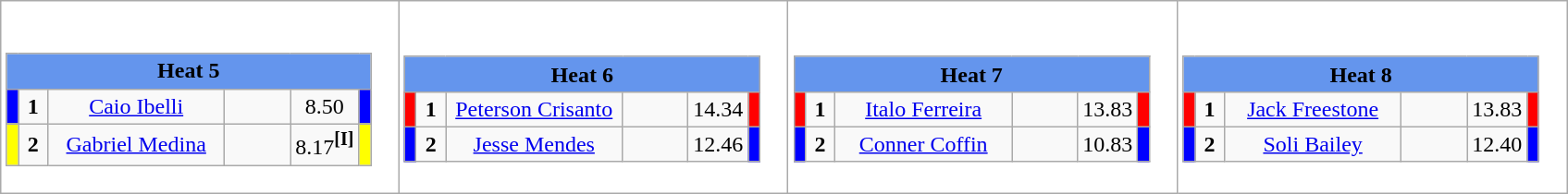<table class="wikitable" style="background:#fff;">
<tr>
<td><div><br><table class="wikitable">
<tr>
<td colspan="6"  style="text-align:center; background:#6495ed;"><strong>Heat 5</strong></td>
</tr>
<tr>
<td style="width:01px; background: #00f;"></td>
<td style="width:14px; text-align:center;"><strong>1</strong></td>
<td style="width:120px; text-align:center;"><a href='#'>Caio Ibelli</a></td>
<td style="width:40px; text-align:center;"></td>
<td style="width:20px; text-align:center;">8.50</td>
<td style="width:01px; background: #00f;"></td>
</tr>
<tr>
<td style="width:01px; background: #ff0;"></td>
<td style="width:14px; text-align:center;"><strong>2</strong></td>
<td style="width:120px; text-align:center;"><a href='#'>Gabriel Medina</a></td>
<td style="width:40px; text-align:center;"></td>
<td style="width:20px; text-align:center;">8.17<span><strong><sup>[I]</sup></strong></span></td>
<td style="width:01px; background: #ff0;"></td>
</tr>
</table>
</div></td>
<td><div><br><table class="wikitable">
<tr>
<td colspan="6"  style="text-align:center; background:#6495ed;"><strong>Heat 6</strong></td>
</tr>
<tr>
<td style="width:01px; background: #f00;"></td>
<td style="width:14px; text-align:center;"><strong>1</strong></td>
<td style="width:120px; text-align:center;"><a href='#'>Peterson Crisanto</a></td>
<td style="width:40px; text-align:center;"></td>
<td style="width:20px; text-align:center;">14.34</td>
<td style="width:01px; background: #f00;"></td>
</tr>
<tr>
<td style="width:01px; background: #00f;"></td>
<td style="width:14px; text-align:center;"><strong>2</strong></td>
<td style="width:120px; text-align:center;"><a href='#'>Jesse Mendes</a></td>
<td style="width:40px; text-align:center;"></td>
<td style="width:20px; text-align:center;">12.46</td>
<td style="width:01px; background: #00f;"></td>
</tr>
</table>
</div></td>
<td><div><br><table class="wikitable">
<tr>
<td colspan="6"  style="text-align:center; background:#6495ed;"><strong>Heat 7</strong></td>
</tr>
<tr>
<td style="width:01px; background: #f00;"></td>
<td style="width:14px; text-align:center;"><strong>1</strong></td>
<td style="width:120px; text-align:center;"><a href='#'>Italo Ferreira</a></td>
<td style="width:40px; text-align:center;"></td>
<td style="width:20px; text-align:center;">13.83</td>
<td style="width:01px; background: #f00;"></td>
</tr>
<tr>
<td style="width:01px; background: #00f;"></td>
<td style="width:14px; text-align:center;"><strong>2</strong></td>
<td style="width:120px; text-align:center;"><a href='#'>Conner Coffin</a></td>
<td style="width:40px; text-align:center;"></td>
<td style="width:20px; text-align:center;">10.83</td>
<td style="width:01px; background: #00f;"></td>
</tr>
</table>
</div></td>
<td><div><br><table class="wikitable">
<tr>
<td colspan="6"  style="text-align:center; background:#6495ed;"><strong>Heat 8</strong></td>
</tr>
<tr>
<td style="width:01px; background: #f00;"></td>
<td style="width:14px; text-align:center;"><strong>1</strong></td>
<td style="width:120px; text-align:center;"><a href='#'>Jack Freestone</a></td>
<td style="width:40px; text-align:center;"></td>
<td style="width:20px; text-align:center;">13.83</td>
<td style="width:01px; background: #f00;"></td>
</tr>
<tr>
<td style="width:01px; background: #00f;"></td>
<td style="width:14px; text-align:center;"><strong>2</strong></td>
<td style="width:120px; text-align:center;"><a href='#'>Soli Bailey</a></td>
<td style="width:40px; text-align:center;"></td>
<td style="width:20px; text-align:center;">12.40</td>
<td style="width:01px; background: #00f;"></td>
</tr>
</table>
</div></td>
</tr>
</table>
